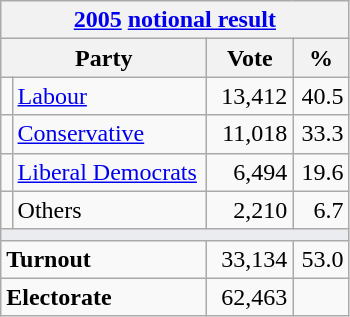<table class="wikitable">
<tr>
<th colspan="4"><a href='#'>2005</a> <a href='#'>notional result</a></th>
</tr>
<tr>
<th bgcolor="#DDDDFF" width="130px" colspan="2">Party</th>
<th bgcolor="#DDDDFF" width="50px">Vote</th>
<th bgcolor="#DDDDFF" width="30px">%</th>
</tr>
<tr>
<td></td>
<td><a href='#'>Labour</a></td>
<td align=right>13,412</td>
<td align=right>40.5</td>
</tr>
<tr>
<td></td>
<td><a href='#'>Conservative</a></td>
<td align=right>11,018</td>
<td align=right>33.3</td>
</tr>
<tr>
<td></td>
<td><a href='#'>Liberal Democrats</a></td>
<td align=right>6,494</td>
<td align=right>19.6</td>
</tr>
<tr>
<td></td>
<td>Others</td>
<td align=right>2,210</td>
<td align=right>6.7</td>
</tr>
<tr>
<td colspan="4" bgcolor="#EAECF0"></td>
</tr>
<tr>
<td colspan="2"><strong>Turnout</strong></td>
<td align=right>33,134</td>
<td align=right>53.0</td>
</tr>
<tr>
<td colspan="2"><strong>Electorate</strong></td>
<td align=right>62,463</td>
</tr>
</table>
